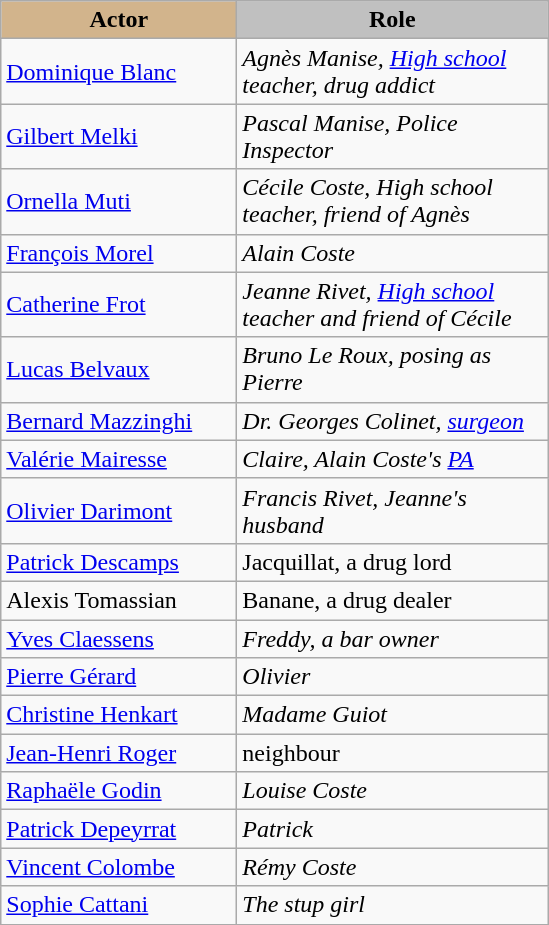<table class="wikitable">
<tr>
<th style="background-color:tan;" width="150">Actor</th>
<th style="background-color:silver;" width="200">Role</th>
</tr>
<tr>
<td><a href='#'>Dominique Blanc</a></td>
<td><em>Agnès Manise, <a href='#'>High school</a> teacher, drug addict</em></td>
</tr>
<tr>
<td><a href='#'>Gilbert Melki</a></td>
<td><em>Pascal Manise, Police Inspector</em></td>
</tr>
<tr>
<td><a href='#'>Ornella Muti</a></td>
<td><em>Cécile Coste, High school teacher, friend of Agnès</em></td>
</tr>
<tr>
<td><a href='#'>François Morel</a></td>
<td><em>Alain Coste</em></td>
</tr>
<tr>
<td><a href='#'>Catherine Frot</a></td>
<td><em>Jeanne Rivet, <a href='#'>High school</a> teacher and friend of Cécile</em></td>
</tr>
<tr>
<td><a href='#'>Lucas Belvaux</a></td>
<td><em>Bruno Le Roux, posing as Pierre</em></td>
</tr>
<tr>
<td><a href='#'>Bernard Mazzinghi</a></td>
<td><em>Dr. Georges Colinet, <a href='#'>surgeon</a></em></td>
</tr>
<tr>
<td><a href='#'>Valérie Mairesse</a></td>
<td><em>Claire, Alain Coste's <a href='#'>PA</a></em></td>
</tr>
<tr>
<td><a href='#'>Olivier Darimont</a></td>
<td><em>Francis Rivet, Jeanne's husband</em></td>
</tr>
<tr>
<td><a href='#'>Patrick Descamps</a></td>
<td>Jacquillat, a drug lord</td>
</tr>
<tr>
<td>Alexis Tomassian</td>
<td>Banane, a drug dealer</td>
</tr>
<tr>
<td><a href='#'>Yves Claessens</a></td>
<td><em>Freddy, a bar owner</em></td>
</tr>
<tr>
<td><a href='#'>Pierre Gérard</a></td>
<td><em>Olivier</em></td>
</tr>
<tr>
<td><a href='#'>Christine Henkart</a></td>
<td><em>Madame Guiot</em></td>
</tr>
<tr>
<td><a href='#'>Jean-Henri Roger</a></td>
<td>neighbour</td>
</tr>
<tr>
<td><a href='#'>Raphaële Godin</a></td>
<td><em>Louise Coste</em></td>
</tr>
<tr>
<td><a href='#'>Patrick Depeyrrat</a></td>
<td><em>Patrick</em></td>
</tr>
<tr>
<td><a href='#'>Vincent Colombe</a></td>
<td><em>Rémy Coste</em></td>
</tr>
<tr>
<td><a href='#'>Sophie Cattani</a></td>
<td><em>The stup girl</em></td>
</tr>
</table>
